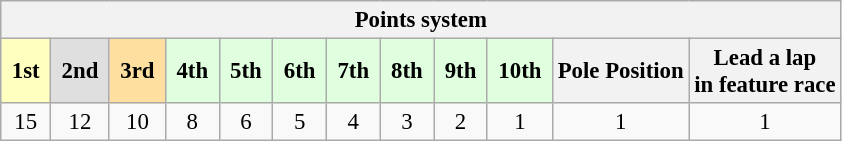<table class="wikitable" style="font-size:95%; text-align:center">
<tr>
<th colspan="19">Points system</th>
</tr>
<tr>
<td style="background:#ffffbf;"> <strong>1st</strong> </td>
<td style="background:#dfdfdf;"> <strong>2nd</strong> </td>
<td style="background:#ffdf9f;"> <strong>3rd</strong> </td>
<td style="background:#dfffdf;"> <strong>4th</strong> </td>
<td style="background:#dfffdf;"> <strong>5th</strong> </td>
<td style="background:#dfffdf;"> <strong>6th</strong> </td>
<td style="background:#dfffdf;"> <strong>7th</strong> </td>
<td style="background:#dfffdf;"> <strong>8th</strong> </td>
<td style="background:#dfffdf;"> <strong>9th</strong> </td>
<td style="background:#dfffdf;"> <strong>10th</strong> </td>
<th>Pole Position</th>
<th>Lead a lap<br>in feature race</th>
</tr>
<tr>
<td>15</td>
<td>12</td>
<td>10</td>
<td>8</td>
<td>6</td>
<td>5</td>
<td>4</td>
<td>3</td>
<td>2</td>
<td>1</td>
<td>1</td>
<td>1</td>
</tr>
</table>
